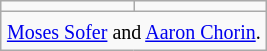<table class="wikitable" style="float:right; text-align:center;">
<tr>
<td></td>
<td></td>
</tr>
<tr>
<td colspan="2"><small><a href='#'>Moses Sofer</a> and <a href='#'>Aaron Chorin</a>.</small></td>
</tr>
</table>
